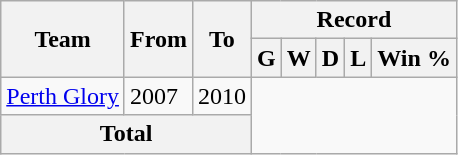<table class="wikitable" style="text-align: center">
<tr>
<th rowspan=2>Team</th>
<th rowspan=2>From</th>
<th rowspan=2>To</th>
<th colspan=5>Record</th>
</tr>
<tr>
<th>G</th>
<th>W</th>
<th>D</th>
<th>L</th>
<th>Win %</th>
</tr>
<tr>
<td align=left><a href='#'>Perth Glory</a></td>
<td align=left>2007</td>
<td align=left>2010<br></td>
</tr>
<tr>
<th colspan=3>Total<br></th>
</tr>
</table>
